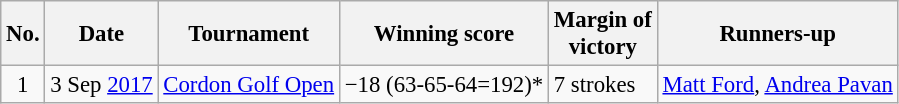<table class="wikitable" style="font-size:95%;">
<tr>
<th>No.</th>
<th>Date</th>
<th>Tournament</th>
<th>Winning score</th>
<th>Margin of<br>victory</th>
<th>Runners-up</th>
</tr>
<tr>
<td align=center>1</td>
<td align=right>3 Sep <a href='#'>2017</a></td>
<td><a href='#'>Cordon Golf Open</a></td>
<td>−18 (63-65-64=192)*</td>
<td>7 strokes</td>
<td> <a href='#'>Matt Ford</a>,  <a href='#'>Andrea Pavan</a></td>
</tr>
</table>
